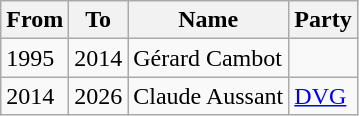<table class="wikitable">
<tr>
<th>From</th>
<th>To</th>
<th>Name</th>
<th>Party</th>
</tr>
<tr>
<td>1995</td>
<td>2014</td>
<td>Gérard Cambot</td>
<td></td>
</tr>
<tr>
<td>2014</td>
<td>2026</td>
<td>Claude Aussant</td>
<td><a href='#'>DVG</a></td>
</tr>
</table>
